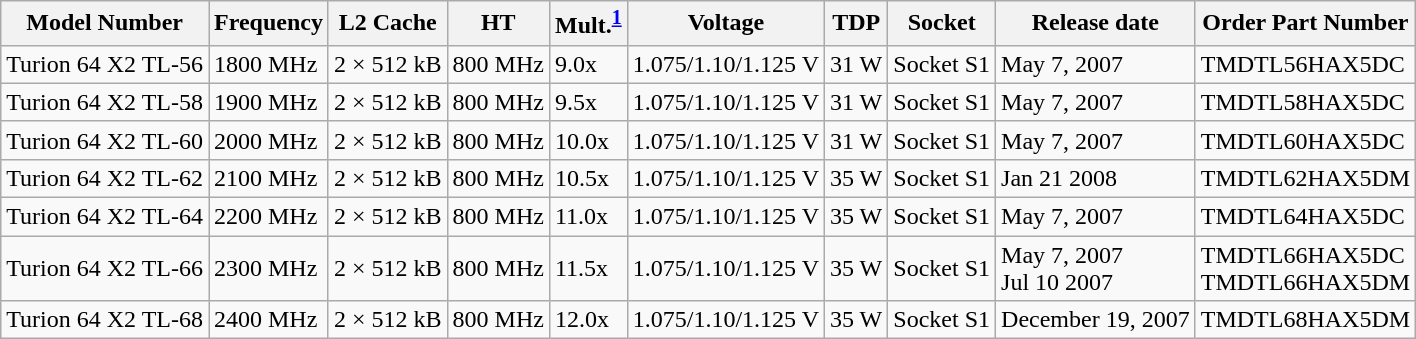<table class="wikitable">
<tr>
<th>Model Number</th>
<th>Frequency</th>
<th>L2 Cache</th>
<th>HT</th>
<th>Mult.<sup><a href='#'>1</a></sup></th>
<th>Voltage</th>
<th>TDP</th>
<th>Socket</th>
<th>Release date</th>
<th>Order Part Number</th>
</tr>
<tr>
<td>Turion 64 X2 TL-56</td>
<td>1800 MHz</td>
<td>2 × 512 kB</td>
<td>800 MHz</td>
<td>9.0x</td>
<td>1.075/1.10/1.125 V</td>
<td>31 W</td>
<td>Socket S1</td>
<td>May 7, 2007</td>
<td>TMDTL56HAX5DC</td>
</tr>
<tr>
<td>Turion 64 X2 TL-58</td>
<td>1900 MHz</td>
<td>2 × 512 kB</td>
<td>800 MHz</td>
<td>9.5x</td>
<td>1.075/1.10/1.125 V</td>
<td>31 W</td>
<td>Socket S1</td>
<td>May 7, 2007</td>
<td>TMDTL58HAX5DC</td>
</tr>
<tr>
<td>Turion 64 X2 TL-60</td>
<td>2000 MHz</td>
<td>2 × 512 kB</td>
<td>800 MHz</td>
<td>10.0x</td>
<td>1.075/1.10/1.125 V</td>
<td>31 W</td>
<td>Socket S1</td>
<td>May 7, 2007</td>
<td>TMDTL60HAX5DC</td>
</tr>
<tr>
<td>Turion 64 X2 TL-62</td>
<td>2100 MHz</td>
<td>2 × 512 kB</td>
<td>800 MHz</td>
<td>10.5x</td>
<td>1.075/1.10/1.125 V</td>
<td>35 W</td>
<td>Socket S1</td>
<td>Jan 21 2008</td>
<td>TMDTL62HAX5DM</td>
</tr>
<tr>
<td>Turion 64 X2 TL-64</td>
<td>2200 MHz</td>
<td>2 × 512 kB</td>
<td>800 MHz</td>
<td>11.0x</td>
<td>1.075/1.10/1.125 V</td>
<td>35 W</td>
<td>Socket S1</td>
<td>May 7, 2007</td>
<td>TMDTL64HAX5DC</td>
</tr>
<tr>
<td>Turion 64 X2 TL-66</td>
<td>2300 MHz</td>
<td>2 × 512 kB</td>
<td>800 MHz</td>
<td>11.5x</td>
<td>1.075/1.10/1.125 V</td>
<td>35 W</td>
<td>Socket S1</td>
<td>May 7, 2007<br>Jul 10 2007</td>
<td>TMDTL66HAX5DC<br>TMDTL66HAX5DM</td>
</tr>
<tr>
<td>Turion 64 X2 TL-68</td>
<td>2400 MHz</td>
<td>2 × 512 kB</td>
<td>800 MHz</td>
<td>12.0x</td>
<td>1.075/1.10/1.125 V</td>
<td>35 W</td>
<td>Socket S1</td>
<td>December 19, 2007</td>
<td>TMDTL68HAX5DM</td>
</tr>
</table>
